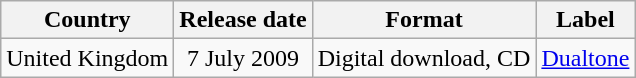<table class="wikitable" style="text-align: center;">
<tr>
<th>Country</th>
<th>Release date</th>
<th>Format</th>
<th>Label</th>
</tr>
<tr>
<td>United Kingdom</td>
<td>7 July 2009</td>
<td>Digital download, CD</td>
<td><a href='#'>Dualtone</a></td>
</tr>
</table>
